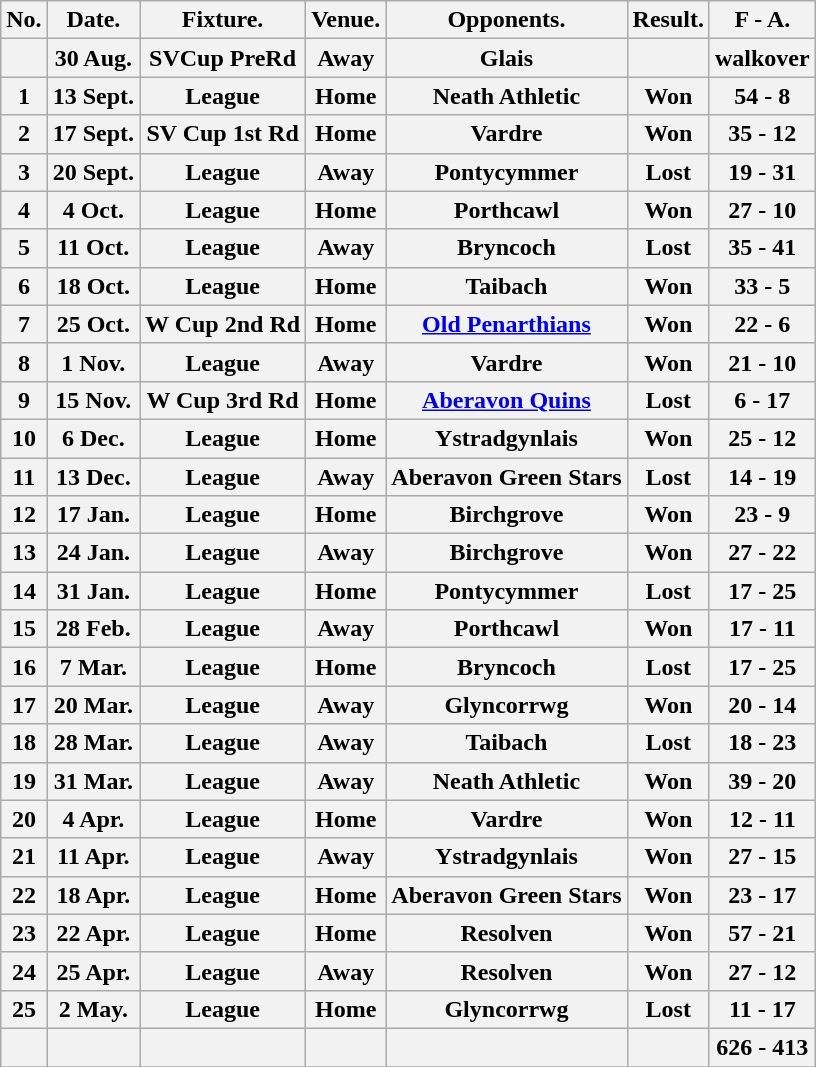<table class="wikitable">
<tr>
<th>No.</th>
<th>Date.</th>
<th>Fixture.</th>
<th>Venue.</th>
<th>Opponents.</th>
<th>Result.</th>
<th>F - A.</th>
</tr>
<tr>
<th></th>
<th>30 Aug.</th>
<th>SVCup PreRd</th>
<th>Away</th>
<th>Glais</th>
<th></th>
<th>walkover</th>
</tr>
<tr>
<th>1</th>
<th>13 Sept.</th>
<th>League</th>
<th>Home</th>
<th>Neath Athletic</th>
<th>Won</th>
<th>54 - 8</th>
</tr>
<tr>
<th>2</th>
<th>17 Sept.</th>
<th>SV Cup 1st Rd</th>
<th>Home</th>
<th>Vardre</th>
<th>Won</th>
<th>35 - 12</th>
</tr>
<tr>
<th>3</th>
<th>20 Sept.</th>
<th>League</th>
<th>Away</th>
<th>Pontycymmer</th>
<th>Lost</th>
<th>19 - 31</th>
</tr>
<tr>
<th>4</th>
<th>4 Oct.</th>
<th>League</th>
<th>Home</th>
<th>Porthcawl</th>
<th>Won</th>
<th>27 - 10</th>
</tr>
<tr>
<th>5</th>
<th>11 Oct.</th>
<th>League</th>
<th>Away</th>
<th>Bryncoch</th>
<th>Lost</th>
<th>35 - 41</th>
</tr>
<tr>
<th>6</th>
<th>18 Oct.</th>
<th>League</th>
<th>Home</th>
<th>Taibach</th>
<th>Won</th>
<th>33 - 5</th>
</tr>
<tr>
<th>7</th>
<th>25 Oct.</th>
<th>W Cup 2nd Rd</th>
<th>Home</th>
<th><a href='#'>Old Penarthians</a></th>
<th>Won</th>
<th>22 - 6</th>
</tr>
<tr>
<th>8</th>
<th>1 Nov.</th>
<th>League</th>
<th>Away</th>
<th>Vardre</th>
<th>Won</th>
<th>21 - 10</th>
</tr>
<tr>
<th>9</th>
<th>15 Nov.</th>
<th>W Cup 3rd Rd</th>
<th>Home</th>
<th><a href='#'>Aberavon Quins</a></th>
<th>Lost</th>
<th>6 - 17</th>
</tr>
<tr>
<th>10</th>
<th>6 Dec.</th>
<th>League</th>
<th>Home</th>
<th>Ystradgynlais</th>
<th>Won</th>
<th>25 - 12</th>
</tr>
<tr>
<th>11</th>
<th>13 Dec.</th>
<th>League</th>
<th>Away</th>
<th>Aberavon Green Stars</th>
<th>Lost</th>
<th>14 - 19</th>
</tr>
<tr>
<th>12</th>
<th>17 Jan.</th>
<th>League</th>
<th>Home</th>
<th>Birchgrove</th>
<th>Won</th>
<th>23 - 9</th>
</tr>
<tr>
<th>13</th>
<th>24 Jan.</th>
<th>League</th>
<th>Away</th>
<th>Birchgrove</th>
<th>Won</th>
<th>27 - 22</th>
</tr>
<tr>
<th>14</th>
<th>31 Jan.</th>
<th>League</th>
<th>Home</th>
<th>Pontycymmer</th>
<th>Lost</th>
<th>17 - 25</th>
</tr>
<tr>
<th>15</th>
<th>28 Feb.</th>
<th>League</th>
<th>Away</th>
<th>Porthcawl</th>
<th>Won</th>
<th>17 - 11</th>
</tr>
<tr>
<th>16</th>
<th>7 Mar.</th>
<th>League</th>
<th>Home</th>
<th>Bryncoch</th>
<th>Lost</th>
<th>17 - 25</th>
</tr>
<tr>
<th>17</th>
<th>20 Mar.</th>
<th>League</th>
<th>Away</th>
<th>Glyncorrwg</th>
<th>Won</th>
<th>20 - 14</th>
</tr>
<tr>
<th>18</th>
<th>28 Mar.</th>
<th>League</th>
<th>Away</th>
<th>Taibach</th>
<th>Lost</th>
<th>18 - 23</th>
</tr>
<tr>
<th>19</th>
<th>31 Mar.</th>
<th>League</th>
<th>Away</th>
<th>Neath Athletic</th>
<th>Won</th>
<th>39 - 20</th>
</tr>
<tr>
<th>20</th>
<th>4 Apr.</th>
<th>League</th>
<th>Home</th>
<th>Vardre</th>
<th>Won</th>
<th>12 - 11</th>
</tr>
<tr>
<th>21</th>
<th>11 Apr.</th>
<th>League</th>
<th>Away</th>
<th>Ystradgynlais</th>
<th>Won</th>
<th>27 - 15</th>
</tr>
<tr>
<th>22</th>
<th>18 Apr.</th>
<th>League</th>
<th>Home</th>
<th>Aberavon Green Stars</th>
<th>Won</th>
<th>23 - 17</th>
</tr>
<tr>
<th>23</th>
<th>22 Apr.</th>
<th>League</th>
<th>Home</th>
<th>Resolven</th>
<th>Won</th>
<th>57 - 21</th>
</tr>
<tr>
<th>24</th>
<th>25 Apr.</th>
<th>League</th>
<th>Away</th>
<th>Resolven</th>
<th>Won</th>
<th>27 - 12</th>
</tr>
<tr>
<th>25</th>
<th>2 May.</th>
<th>League</th>
<th>Home</th>
<th>Glyncorrwg</th>
<th>Lost</th>
<th>11 - 17</th>
</tr>
<tr>
<th></th>
<th></th>
<th></th>
<th></th>
<th></th>
<th></th>
<th>626 - 413</th>
</tr>
<tr>
</tr>
</table>
